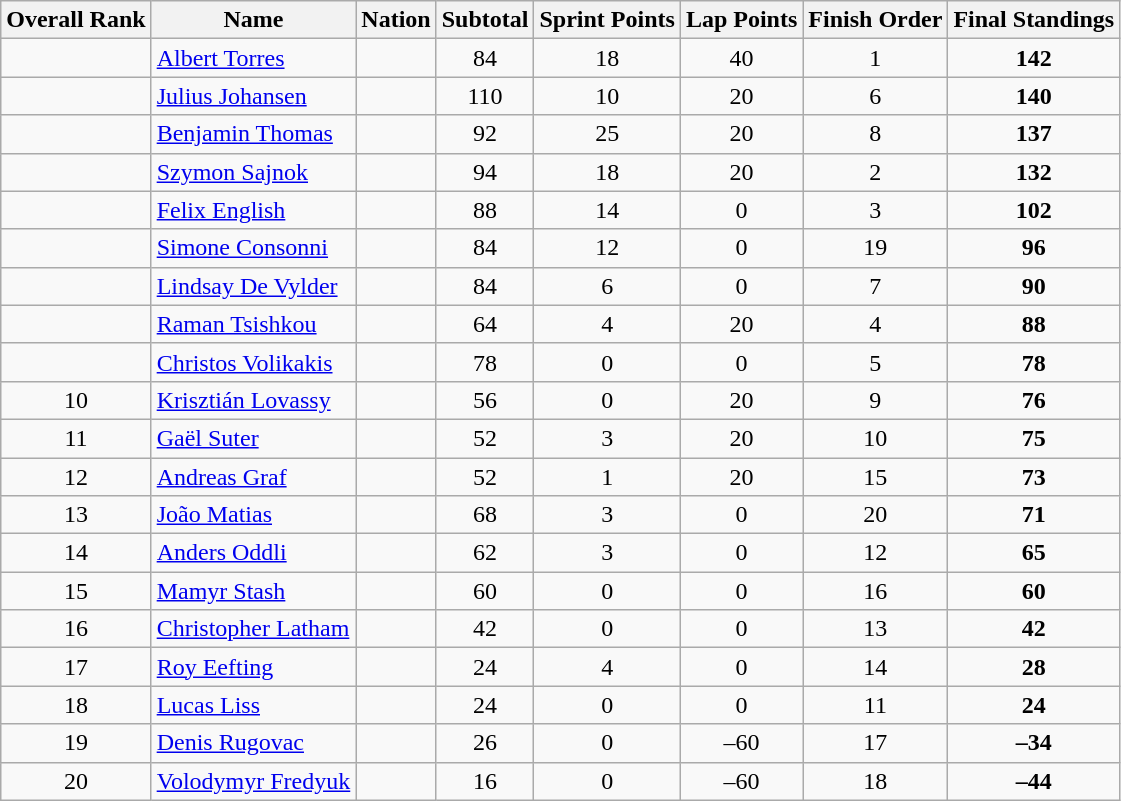<table class="wikitable sortable" style="text-align:center">
<tr>
<th>Overall Rank</th>
<th>Name</th>
<th>Nation</th>
<th>Subtotal</th>
<th>Sprint Points</th>
<th>Lap Points</th>
<th>Finish Order</th>
<th>Final Standings</th>
</tr>
<tr>
<td></td>
<td align=left><a href='#'>Albert Torres</a></td>
<td align=left></td>
<td>84</td>
<td>18</td>
<td>40</td>
<td>1</td>
<td><strong>142</strong></td>
</tr>
<tr>
<td></td>
<td align=left><a href='#'>Julius Johansen</a></td>
<td align=left></td>
<td>110</td>
<td>10</td>
<td>20</td>
<td>6</td>
<td><strong>140</strong></td>
</tr>
<tr>
<td></td>
<td align=left><a href='#'>Benjamin Thomas</a></td>
<td align=left></td>
<td>92</td>
<td>25</td>
<td>20</td>
<td>8</td>
<td><strong>137</strong></td>
</tr>
<tr>
<td></td>
<td align=left><a href='#'>Szymon Sajnok</a></td>
<td align=left></td>
<td>94</td>
<td>18</td>
<td>20</td>
<td>2</td>
<td><strong>132</strong></td>
</tr>
<tr>
<td></td>
<td align=left><a href='#'>Felix English</a></td>
<td align=left></td>
<td>88</td>
<td>14</td>
<td>0</td>
<td>3</td>
<td><strong>102</strong></td>
</tr>
<tr>
<td></td>
<td align=left><a href='#'>Simone Consonni</a></td>
<td align=left></td>
<td>84</td>
<td>12</td>
<td>0</td>
<td>19</td>
<td><strong>96</strong></td>
</tr>
<tr>
<td></td>
<td align=left><a href='#'>Lindsay De Vylder</a></td>
<td align=left></td>
<td>84</td>
<td>6</td>
<td>0</td>
<td>7</td>
<td><strong>90</strong></td>
</tr>
<tr>
<td></td>
<td align=left><a href='#'>Raman Tsishkou</a></td>
<td align=left></td>
<td>64</td>
<td>4</td>
<td>20</td>
<td>4</td>
<td><strong>88</strong></td>
</tr>
<tr>
<td></td>
<td align=left><a href='#'>Christos Volikakis</a></td>
<td align=left></td>
<td>78</td>
<td>0</td>
<td>0</td>
<td>5</td>
<td><strong>78</strong></td>
</tr>
<tr>
<td>10</td>
<td align=left><a href='#'>Krisztián Lovassy</a></td>
<td align=left></td>
<td>56</td>
<td>0</td>
<td>20</td>
<td>9</td>
<td><strong>76</strong></td>
</tr>
<tr>
<td>11</td>
<td align=left><a href='#'>Gaël Suter</a></td>
<td align=left></td>
<td>52</td>
<td>3</td>
<td>20</td>
<td>10</td>
<td><strong>75</strong></td>
</tr>
<tr>
<td>12</td>
<td align=left><a href='#'>Andreas Graf</a></td>
<td align=left></td>
<td>52</td>
<td>1</td>
<td>20</td>
<td>15</td>
<td><strong>73</strong></td>
</tr>
<tr>
<td>13</td>
<td align=left><a href='#'>João Matias</a></td>
<td align=left></td>
<td>68</td>
<td>3</td>
<td>0</td>
<td>20</td>
<td><strong>71</strong></td>
</tr>
<tr>
<td>14</td>
<td align=left><a href='#'>Anders Oddli</a></td>
<td align=left></td>
<td>62</td>
<td>3</td>
<td>0</td>
<td>12</td>
<td><strong>65</strong></td>
</tr>
<tr>
<td>15</td>
<td align=left><a href='#'>Mamyr Stash</a></td>
<td align=left></td>
<td>60</td>
<td>0</td>
<td>0</td>
<td>16</td>
<td><strong>60</strong></td>
</tr>
<tr>
<td>16</td>
<td align=left><a href='#'>Christopher Latham</a></td>
<td align=left></td>
<td>42</td>
<td>0</td>
<td>0</td>
<td>13</td>
<td><strong>42</strong></td>
</tr>
<tr>
<td>17</td>
<td align=left><a href='#'>Roy Eefting</a></td>
<td align=left></td>
<td>24</td>
<td>4</td>
<td>0</td>
<td>14</td>
<td><strong>28</strong></td>
</tr>
<tr>
<td>18</td>
<td align=left><a href='#'>Lucas Liss</a></td>
<td align=left></td>
<td>24</td>
<td>0</td>
<td>0</td>
<td>11</td>
<td><strong>24</strong></td>
</tr>
<tr>
<td>19</td>
<td align=left><a href='#'>Denis Rugovac</a></td>
<td align=left></td>
<td>26</td>
<td>0</td>
<td>–60</td>
<td>17</td>
<td><strong>–34</strong></td>
</tr>
<tr>
<td>20</td>
<td align=left><a href='#'>Volodymyr Fredyuk</a></td>
<td align=left></td>
<td>16</td>
<td>0</td>
<td>–60</td>
<td>18</td>
<td><strong>–44</strong></td>
</tr>
</table>
